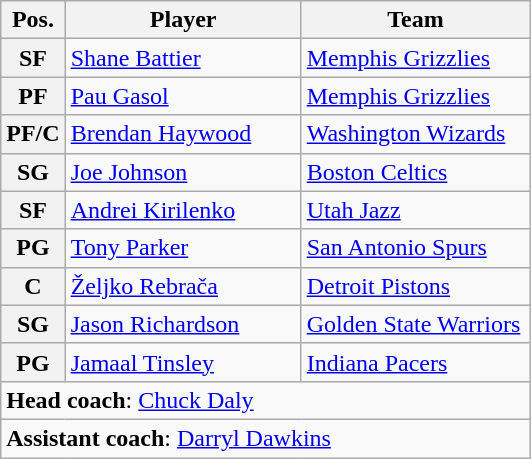<table class="wikitable">
<tr>
<th>Pos.</th>
<th style="width:150px;">Player</th>
<th width=145>Team</th>
</tr>
<tr>
<th>SF</th>
<td><a href='#'>Shane Battier</a></td>
<td><a href='#'>Memphis Grizzlies</a></td>
</tr>
<tr>
<th>PF</th>
<td><a href='#'>Pau Gasol</a></td>
<td><a href='#'>Memphis Grizzlies</a></td>
</tr>
<tr>
<th>PF/C</th>
<td><a href='#'>Brendan Haywood</a></td>
<td><a href='#'>Washington Wizards</a></td>
</tr>
<tr>
<th>SG</th>
<td><a href='#'>Joe Johnson</a></td>
<td><a href='#'>Boston Celtics</a></td>
</tr>
<tr>
<th>SF</th>
<td><a href='#'>Andrei Kirilenko</a></td>
<td><a href='#'>Utah Jazz</a></td>
</tr>
<tr>
<th>PG</th>
<td><a href='#'>Tony Parker</a></td>
<td><a href='#'>San Antonio Spurs</a></td>
</tr>
<tr>
<th>C</th>
<td><a href='#'>Željko Rebrača</a></td>
<td><a href='#'>Detroit Pistons</a></td>
</tr>
<tr>
<th>SG</th>
<td><a href='#'>Jason Richardson</a></td>
<td><a href='#'>Golden State Warriors</a></td>
</tr>
<tr>
<th>PG</th>
<td><a href='#'>Jamaal Tinsley</a></td>
<td><a href='#'>Indiana Pacers</a></td>
</tr>
<tr>
<td colspan="6"><strong>Head coach</strong>: <a href='#'>Chuck Daly</a></td>
</tr>
<tr>
<td colspan="6"><strong>Assistant coach</strong>: <a href='#'>Darryl Dawkins</a></td>
</tr>
</table>
